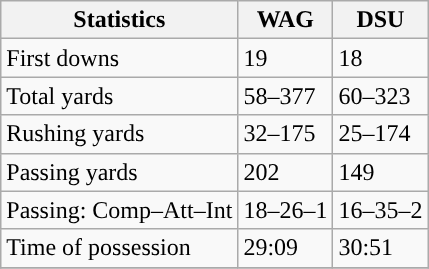<table class="wikitable" style="float: left;">
<tr>
<th>Statistics</th>
<th>WAG</th>
<th>DSU</th>
</tr>
<tr>
<td>First downs</td>
<td>19</td>
<td>18</td>
</tr>
<tr>
<td>Total yards</td>
<td>58–377</td>
<td>60–323</td>
</tr>
<tr>
<td>Rushing yards</td>
<td>32–175</td>
<td>25–174</td>
</tr>
<tr>
<td>Passing yards</td>
<td>202</td>
<td>149</td>
</tr>
<tr>
<td>Passing: Comp–Att–Int</td>
<td>18–26–1</td>
<td>16–35–2</td>
</tr>
<tr>
<td>Time of possession</td>
<td>29:09</td>
<td>30:51</td>
</tr>
<tr>
</tr>
</table>
